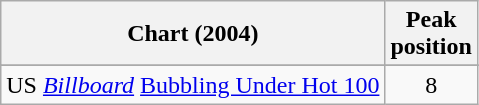<table class="wikitable sortable">
<tr>
<th align="left">Chart (2004)</th>
<th align="center">Peak<br>position</th>
</tr>
<tr>
</tr>
<tr>
<td align="left">US <em><a href='#'>Billboard</a></em> <a href='#'>Bubbling Under Hot 100</a></td>
<td align="center">8</td>
</tr>
</table>
